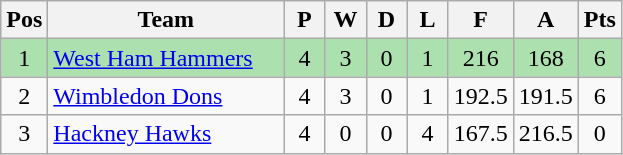<table class="wikitable" style="font-size: 100%">
<tr>
<th width=20>Pos</th>
<th width=150>Team</th>
<th width=20>P</th>
<th width=20>W</th>
<th width=20>D</th>
<th width=20>L</th>
<th width=20>F</th>
<th width=20>A</th>
<th width=20>Pts</th>
</tr>
<tr align=center style="background:#ACE1AF;">
<td>1</td>
<td align="left"><a href='#'>West Ham Hammers</a></td>
<td>4</td>
<td>3</td>
<td>0</td>
<td>1</td>
<td>216</td>
<td>168</td>
<td>6</td>
</tr>
<tr align=center>
<td>2</td>
<td align="left"><a href='#'>Wimbledon Dons</a></td>
<td>4</td>
<td>3</td>
<td>0</td>
<td>1</td>
<td>192.5</td>
<td>191.5</td>
<td>6</td>
</tr>
<tr align=center>
<td>3</td>
<td align="left"><a href='#'>Hackney Hawks</a></td>
<td>4</td>
<td>0</td>
<td>0</td>
<td>4</td>
<td>167.5</td>
<td>216.5</td>
<td>0</td>
</tr>
</table>
